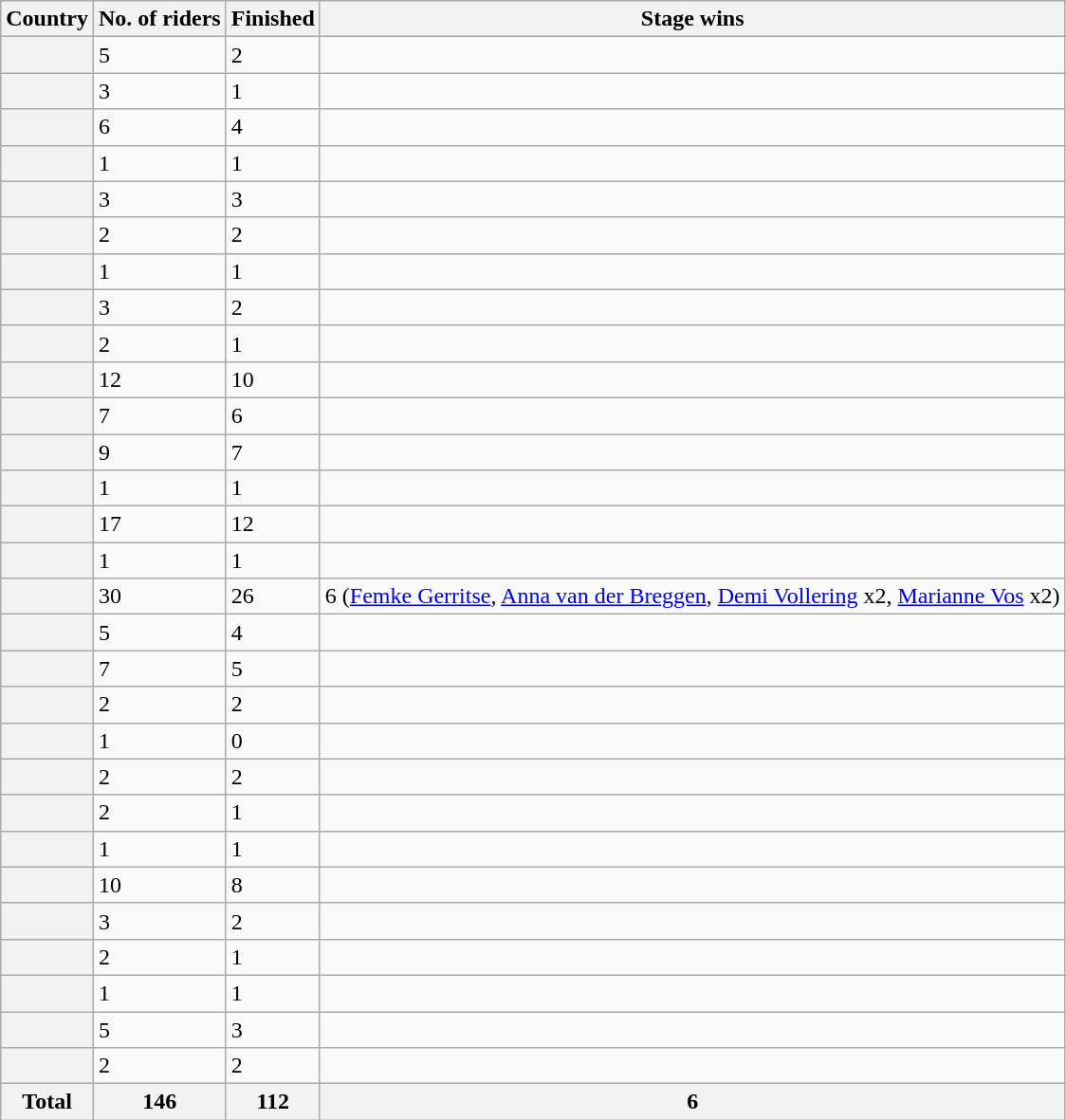<table class="wikitable sortable plainrowheaders">
<tr>
<th scope="col">Country</th>
<th scope="col">No. of riders</th>
<th scope="col">Finished</th>
<th scope="col">Stage wins</th>
</tr>
<tr>
<th scope="row"></th>
<td>5</td>
<td>2</td>
<td></td>
</tr>
<tr>
<th scope="row"></th>
<td>3</td>
<td>1</td>
<td></td>
</tr>
<tr>
<th scope="row"></th>
<td>6</td>
<td>4</td>
<td></td>
</tr>
<tr>
<th scope="row"></th>
<td>1</td>
<td>1</td>
<td></td>
</tr>
<tr>
<th scope="row"></th>
<td>3</td>
<td>3</td>
<td></td>
</tr>
<tr>
<th scope="row"></th>
<td>2</td>
<td>2</td>
<td></td>
</tr>
<tr>
<th scope="row"></th>
<td>1</td>
<td>1</td>
<td></td>
</tr>
<tr>
<th scope="row"></th>
<td>3</td>
<td>2</td>
<td></td>
</tr>
<tr>
<th scope="row"></th>
<td>2</td>
<td>1</td>
<td></td>
</tr>
<tr>
<th scope="row"></th>
<td>12</td>
<td>10</td>
<td></td>
</tr>
<tr>
<th scope="row"></th>
<td>7</td>
<td>6</td>
<td></td>
</tr>
<tr>
<th scope="row"></th>
<td>9</td>
<td>7</td>
<td></td>
</tr>
<tr>
<th scope="row"></th>
<td>1</td>
<td>1</td>
<td></td>
</tr>
<tr>
<th scope="row"></th>
<td>17</td>
<td>12</td>
<td></td>
</tr>
<tr>
<th scope="row"></th>
<td>1</td>
<td>1</td>
<td></td>
</tr>
<tr>
<th scope="row"></th>
<td>30</td>
<td>26</td>
<td>6 (<a href='#'>Femke Gerritse</a>, <a href='#'>Anna van der Breggen</a>, <a href='#'>Demi Vollering</a> x2, <a href='#'>Marianne Vos</a> x2)</td>
</tr>
<tr>
<th scope="row"></th>
<td>5</td>
<td>4</td>
<td></td>
</tr>
<tr>
<th scope="row"></th>
<td>7</td>
<td>5</td>
<td></td>
</tr>
<tr>
<th scope="row"></th>
<td>2</td>
<td>2</td>
<td></td>
</tr>
<tr>
<th scope="row"></th>
<td>1</td>
<td>0</td>
<td></td>
</tr>
<tr>
<th scope="row"></th>
<td>2</td>
<td>2</td>
<td></td>
</tr>
<tr>
<th scope="row"></th>
<td>2</td>
<td>1</td>
<td></td>
</tr>
<tr>
<th scope="row"></th>
<td>1</td>
<td>1</td>
<td></td>
</tr>
<tr>
<th scope="row"></th>
<td>10</td>
<td>8</td>
<td></td>
</tr>
<tr>
<th scope="row"></th>
<td>3</td>
<td>2</td>
<td></td>
</tr>
<tr>
<th scope="row"></th>
<td>2</td>
<td>1</td>
<td></td>
</tr>
<tr>
<th scope="row"></th>
<td>1</td>
<td>1</td>
<td></td>
</tr>
<tr>
<th scope="row"></th>
<td>5</td>
<td>3</td>
<td></td>
</tr>
<tr>
<th scope="row"></th>
<td>2</td>
<td>2</td>
<td></td>
</tr>
<tr>
<th scope="row">Total</th>
<th>146</th>
<th>112</th>
<th>6</th>
</tr>
</table>
